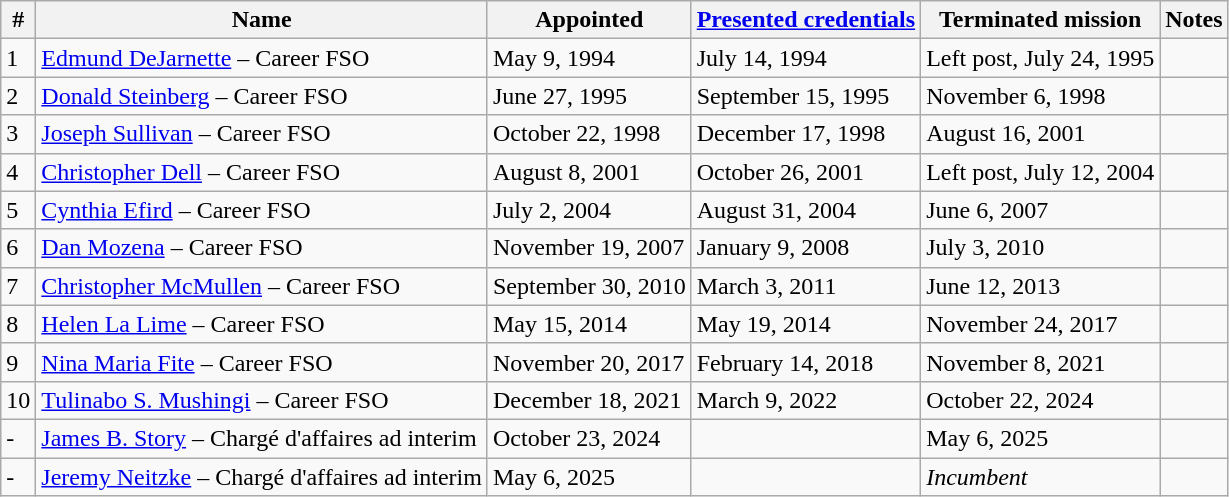<table class="wikitable">
<tr>
<th>#</th>
<th>Name</th>
<th>Appointed</th>
<th><a href='#'>Presented credentials</a></th>
<th>Terminated mission</th>
<th>Notes</th>
</tr>
<tr>
<td>1</td>
<td><a href='#'>Edmund DeJarnette</a> – Career FSO</td>
<td>May 9, 1994</td>
<td>July 14, 1994</td>
<td>Left post, July 24, 1995</td>
<td></td>
</tr>
<tr>
<td>2</td>
<td><a href='#'>Donald Steinberg</a> – Career FSO</td>
<td>June 27, 1995</td>
<td>September 15, 1995</td>
<td>November 6, 1998</td>
<td></td>
</tr>
<tr>
<td>3</td>
<td><a href='#'>Joseph Sullivan</a> – Career FSO</td>
<td>October 22, 1998</td>
<td>December 17, 1998</td>
<td>August 16, 2001</td>
<td></td>
</tr>
<tr>
<td>4</td>
<td><a href='#'>Christopher Dell</a> – Career FSO</td>
<td>August 8, 2001</td>
<td>October 26, 2001</td>
<td>Left post, July 12, 2004</td>
<td></td>
</tr>
<tr>
<td>5</td>
<td><a href='#'>Cynthia Efird</a> – Career FSO</td>
<td>July 2, 2004</td>
<td>August 31, 2004</td>
<td>June 6, 2007</td>
<td></td>
</tr>
<tr>
<td>6</td>
<td><a href='#'>Dan Mozena</a> – Career FSO</td>
<td>November 19, 2007</td>
<td>January 9, 2008</td>
<td>July 3, 2010</td>
<td></td>
</tr>
<tr>
<td>7</td>
<td><a href='#'>Christopher McMullen</a> – Career FSO</td>
<td>September 30, 2010</td>
<td>March 3, 2011</td>
<td>June 12, 2013</td>
<td></td>
</tr>
<tr>
<td>8</td>
<td><a href='#'>Helen La Lime</a> – Career FSO</td>
<td>May 15, 2014</td>
<td>May 19, 2014</td>
<td>November 24, 2017</td>
<td></td>
</tr>
<tr>
<td>9</td>
<td><a href='#'>Nina Maria Fite</a> – Career FSO</td>
<td>November 20, 2017</td>
<td>February 14, 2018</td>
<td>November 8, 2021</td>
<td></td>
</tr>
<tr>
<td>10</td>
<td><a href='#'>Tulinabo S. Mushingi</a>  – Career FSO</td>
<td>December 18, 2021</td>
<td>March 9, 2022</td>
<td>October 22, 2024</td>
<td></td>
</tr>
<tr>
<td>-</td>
<td><a href='#'>James B. Story</a> – Chargé d'affaires ad interim</td>
<td>October 23, 2024</td>
<td></td>
<td>May 6, 2025</td>
<td></td>
</tr>
<tr>
<td>-</td>
<td><a href='#'>Jeremy Neitzke</a> – Chargé d'affaires ad interim</td>
<td>May 6, 2025</td>
<td></td>
<td><em>Incumbent</em></td>
<td></td>
</tr>
</table>
